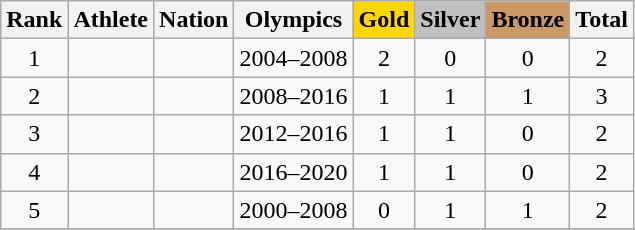<table class="wikitable sortable" style="text-align:center">
<tr>
<th>Rank</th>
<th>Athlete</th>
<th>Nation</th>
<th>Olympics</th>
<th style="background-color:gold">Gold</th>
<th style="background-color:silver">Silver</th>
<th style="background-color:#cc9966">Bronze</th>
<th>Total</th>
</tr>
<tr>
<td>1</td>
<td align=left></td>
<td align=left></td>
<td>2004–2008</td>
<td>2</td>
<td>0</td>
<td>0</td>
<td>2</td>
</tr>
<tr>
<td>2</td>
<td align=left></td>
<td align=left></td>
<td>2008–2016</td>
<td>1</td>
<td>1</td>
<td>1</td>
<td>3</td>
</tr>
<tr>
<td>3</td>
<td align=left></td>
<td align=left></td>
<td>2012–2016</td>
<td>1</td>
<td>1</td>
<td>0</td>
<td>2</td>
</tr>
<tr>
<td>4</td>
<td align=left></td>
<td align=left></td>
<td>2016–2020</td>
<td>1</td>
<td>1</td>
<td>0</td>
<td>2</td>
</tr>
<tr>
<td>5</td>
<td align=left></td>
<td align=left></td>
<td>2000–2008</td>
<td>0</td>
<td>1</td>
<td>1</td>
<td>2</td>
</tr>
<tr>
</tr>
</table>
